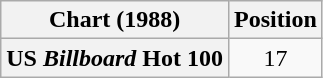<table class="wikitable plainrowheaders plainrowheaders" style="text-align:center">
<tr>
<th scope="col">Chart (1988)</th>
<th scope="col">Position</th>
</tr>
<tr>
<th scope="row">US <em>Billboard</em> Hot 100</th>
<td>17</td>
</tr>
</table>
